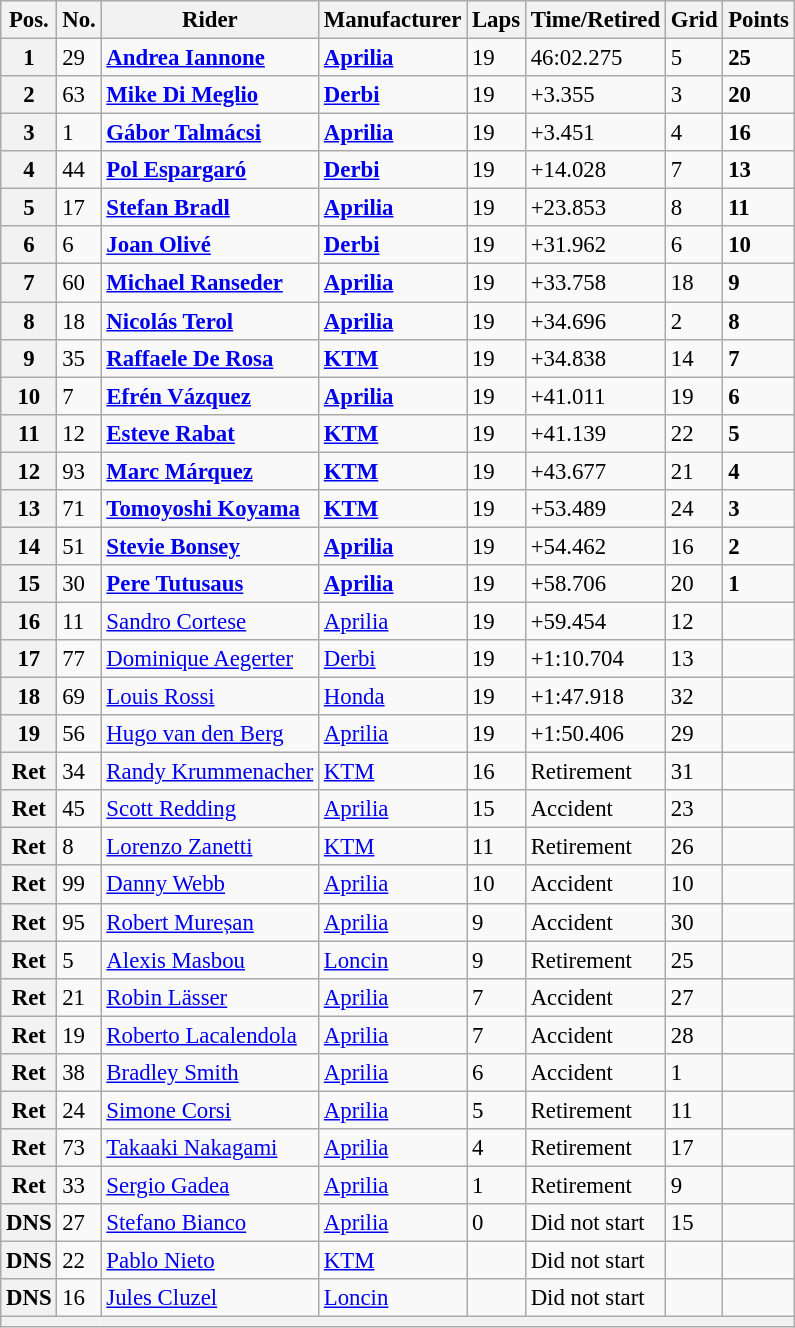<table class="wikitable" style="font-size: 95%;">
<tr>
<th>Pos.</th>
<th>No.</th>
<th>Rider</th>
<th>Manufacturer</th>
<th>Laps</th>
<th>Time/Retired</th>
<th>Grid</th>
<th>Points</th>
</tr>
<tr>
<th>1</th>
<td>29</td>
<td> <strong><a href='#'>Andrea Iannone</a></strong></td>
<td><strong><a href='#'>Aprilia</a></strong></td>
<td>19</td>
<td>46:02.275</td>
<td>5</td>
<td><strong>25</strong></td>
</tr>
<tr>
<th>2</th>
<td>63</td>
<td> <strong><a href='#'>Mike Di Meglio</a></strong></td>
<td><strong><a href='#'>Derbi</a></strong></td>
<td>19</td>
<td>+3.355</td>
<td>3</td>
<td><strong>20</strong></td>
</tr>
<tr>
<th>3</th>
<td>1</td>
<td> <strong><a href='#'>Gábor Talmácsi</a></strong></td>
<td><strong><a href='#'>Aprilia</a></strong></td>
<td>19</td>
<td>+3.451</td>
<td>4</td>
<td><strong>16</strong></td>
</tr>
<tr>
<th>4</th>
<td>44</td>
<td> <strong><a href='#'>Pol Espargaró</a></strong></td>
<td><strong><a href='#'>Derbi</a></strong></td>
<td>19</td>
<td>+14.028</td>
<td>7</td>
<td><strong>13</strong></td>
</tr>
<tr>
<th>5</th>
<td>17</td>
<td> <strong><a href='#'>Stefan Bradl</a></strong></td>
<td><strong><a href='#'>Aprilia</a></strong></td>
<td>19</td>
<td>+23.853</td>
<td>8</td>
<td><strong>11</strong></td>
</tr>
<tr>
<th>6</th>
<td>6</td>
<td> <strong><a href='#'>Joan Olivé</a></strong></td>
<td><strong><a href='#'>Derbi</a></strong></td>
<td>19</td>
<td>+31.962</td>
<td>6</td>
<td><strong>10</strong></td>
</tr>
<tr>
<th>7</th>
<td>60</td>
<td> <strong><a href='#'>Michael Ranseder</a></strong></td>
<td><strong><a href='#'>Aprilia</a></strong></td>
<td>19</td>
<td>+33.758</td>
<td>18</td>
<td><strong>9</strong></td>
</tr>
<tr>
<th>8</th>
<td>18</td>
<td> <strong><a href='#'>Nicolás Terol</a></strong></td>
<td><strong><a href='#'>Aprilia</a></strong></td>
<td>19</td>
<td>+34.696</td>
<td>2</td>
<td><strong>8</strong></td>
</tr>
<tr>
<th>9</th>
<td>35</td>
<td> <strong><a href='#'>Raffaele De Rosa</a></strong></td>
<td><strong><a href='#'>KTM</a></strong></td>
<td>19</td>
<td>+34.838</td>
<td>14</td>
<td><strong>7</strong></td>
</tr>
<tr>
<th>10</th>
<td>7</td>
<td> <strong><a href='#'>Efrén Vázquez</a></strong></td>
<td><strong><a href='#'>Aprilia</a></strong></td>
<td>19</td>
<td>+41.011</td>
<td>19</td>
<td><strong>6</strong></td>
</tr>
<tr>
<th>11</th>
<td>12</td>
<td> <strong><a href='#'>Esteve Rabat</a></strong></td>
<td><strong><a href='#'>KTM</a></strong></td>
<td>19</td>
<td>+41.139</td>
<td>22</td>
<td><strong>5</strong></td>
</tr>
<tr>
<th>12</th>
<td>93</td>
<td> <strong><a href='#'>Marc Márquez</a></strong></td>
<td><strong><a href='#'>KTM</a></strong></td>
<td>19</td>
<td>+43.677</td>
<td>21</td>
<td><strong>4</strong></td>
</tr>
<tr>
<th>13</th>
<td>71</td>
<td> <strong><a href='#'>Tomoyoshi Koyama</a></strong></td>
<td><strong><a href='#'>KTM</a></strong></td>
<td>19</td>
<td>+53.489</td>
<td>24</td>
<td><strong>3</strong></td>
</tr>
<tr>
<th>14</th>
<td>51</td>
<td> <strong><a href='#'>Stevie Bonsey</a></strong></td>
<td><strong><a href='#'>Aprilia</a></strong></td>
<td>19</td>
<td>+54.462</td>
<td>16</td>
<td><strong>2</strong></td>
</tr>
<tr>
<th>15</th>
<td>30</td>
<td> <strong><a href='#'>Pere Tutusaus</a></strong></td>
<td><strong><a href='#'>Aprilia</a></strong></td>
<td>19</td>
<td>+58.706</td>
<td>20</td>
<td><strong>1</strong></td>
</tr>
<tr>
<th>16</th>
<td>11</td>
<td> <a href='#'>Sandro Cortese</a></td>
<td><a href='#'>Aprilia</a></td>
<td>19</td>
<td>+59.454</td>
<td>12</td>
<td></td>
</tr>
<tr>
<th>17</th>
<td>77</td>
<td> <a href='#'>Dominique Aegerter</a></td>
<td><a href='#'>Derbi</a></td>
<td>19</td>
<td>+1:10.704</td>
<td>13</td>
<td></td>
</tr>
<tr>
<th>18</th>
<td>69</td>
<td> <a href='#'>Louis Rossi</a></td>
<td><a href='#'>Honda</a></td>
<td>19</td>
<td>+1:47.918</td>
<td>32</td>
<td></td>
</tr>
<tr>
<th>19</th>
<td>56</td>
<td> <a href='#'>Hugo van den Berg</a></td>
<td><a href='#'>Aprilia</a></td>
<td>19</td>
<td>+1:50.406</td>
<td>29</td>
<td></td>
</tr>
<tr>
<th>Ret</th>
<td>34</td>
<td> <a href='#'>Randy Krummenacher</a></td>
<td><a href='#'>KTM</a></td>
<td>16</td>
<td>Retirement</td>
<td>31</td>
<td></td>
</tr>
<tr>
<th>Ret</th>
<td>45</td>
<td> <a href='#'>Scott Redding</a></td>
<td><a href='#'>Aprilia</a></td>
<td>15</td>
<td>Accident</td>
<td>23</td>
<td></td>
</tr>
<tr>
<th>Ret</th>
<td>8</td>
<td> <a href='#'>Lorenzo Zanetti</a></td>
<td><a href='#'>KTM</a></td>
<td>11</td>
<td>Retirement</td>
<td>26</td>
<td></td>
</tr>
<tr>
<th>Ret</th>
<td>99</td>
<td> <a href='#'>Danny Webb</a></td>
<td><a href='#'>Aprilia</a></td>
<td>10</td>
<td>Accident</td>
<td>10</td>
<td></td>
</tr>
<tr>
<th>Ret</th>
<td>95</td>
<td> <a href='#'>Robert Mureșan</a></td>
<td><a href='#'>Aprilia</a></td>
<td>9</td>
<td>Accident</td>
<td>30</td>
<td></td>
</tr>
<tr>
<th>Ret</th>
<td>5</td>
<td> <a href='#'>Alexis Masbou</a></td>
<td><a href='#'>Loncin</a></td>
<td>9</td>
<td>Retirement</td>
<td>25</td>
<td></td>
</tr>
<tr>
<th>Ret</th>
<td>21</td>
<td> <a href='#'>Robin Lässer</a></td>
<td><a href='#'>Aprilia</a></td>
<td>7</td>
<td>Accident</td>
<td>27</td>
<td></td>
</tr>
<tr>
<th>Ret</th>
<td>19</td>
<td> <a href='#'>Roberto Lacalendola</a></td>
<td><a href='#'>Aprilia</a></td>
<td>7</td>
<td>Accident</td>
<td>28</td>
<td></td>
</tr>
<tr>
<th>Ret</th>
<td>38</td>
<td> <a href='#'>Bradley Smith</a></td>
<td><a href='#'>Aprilia</a></td>
<td>6</td>
<td>Accident</td>
<td>1</td>
<td></td>
</tr>
<tr>
<th>Ret</th>
<td>24</td>
<td> <a href='#'>Simone Corsi</a></td>
<td><a href='#'>Aprilia</a></td>
<td>5</td>
<td>Retirement</td>
<td>11</td>
<td></td>
</tr>
<tr>
<th>Ret</th>
<td>73</td>
<td> <a href='#'>Takaaki Nakagami</a></td>
<td><a href='#'>Aprilia</a></td>
<td>4</td>
<td>Retirement</td>
<td>17</td>
<td></td>
</tr>
<tr>
<th>Ret</th>
<td>33</td>
<td> <a href='#'>Sergio Gadea</a></td>
<td><a href='#'>Aprilia</a></td>
<td>1</td>
<td>Retirement</td>
<td>9</td>
<td></td>
</tr>
<tr>
<th>DNS</th>
<td>27</td>
<td> <a href='#'>Stefano Bianco</a></td>
<td><a href='#'>Aprilia</a></td>
<td>0</td>
<td>Did not start</td>
<td>15</td>
<td></td>
</tr>
<tr>
<th>DNS</th>
<td>22</td>
<td> <a href='#'>Pablo Nieto</a></td>
<td><a href='#'>KTM</a></td>
<td></td>
<td>Did not start</td>
<td></td>
<td></td>
</tr>
<tr>
<th>DNS</th>
<td>16</td>
<td> <a href='#'>Jules Cluzel</a></td>
<td><a href='#'>Loncin</a></td>
<td></td>
<td>Did not start</td>
<td></td>
<td></td>
</tr>
<tr>
<th colspan=8></th>
</tr>
</table>
